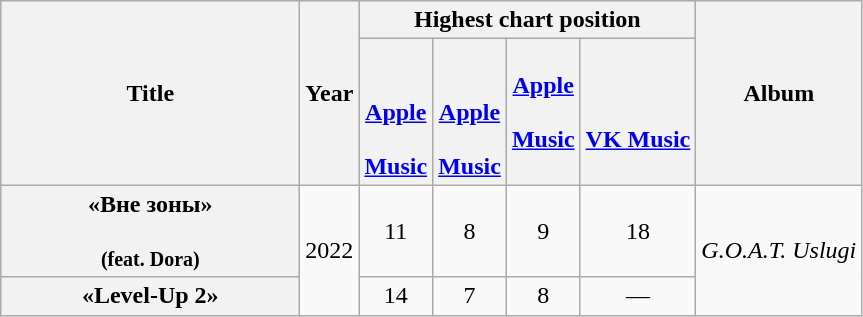<table class="wikitable plainrowheaders" style="text-align:center;">
<tr>
<th rowspan="2" scope="col" style="width:12em;">Title</th>
<th rowspan="2" scope="col" style="width:1em;">Year</th>
<th colspan="4">Highest chart position</th>
<th rowspan="2" scope="col">Album</th>
</tr>
<tr>
<th><br><br><a href='#'>Apple<br><br>Music</a></th>
<th><br><br><a href='#'>Apple<br><br>Music</a></th>
<th><a href='#'>Apple<br><br>Music</a></th>
<th><br><br><a href='#'>VK Music</a></th>
</tr>
<tr>
<th>«Вне зоны»<br><br><small>(feat. Dora)</small></th>
<td rowspan="2">2022</td>
<td>11</td>
<td>8</td>
<td>9</td>
<td>18</td>
<td rowspan="2"><em>G.O.A.T. Uslugi</em></td>
</tr>
<tr>
<th>«Level-Up 2»</th>
<td>14</td>
<td>7</td>
<td>8</td>
<td>—</td>
</tr>
</table>
